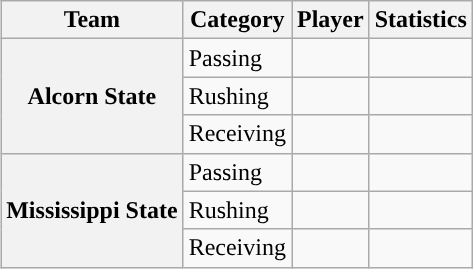<table class="wikitable" style="float:right">
<tr>
<th>Team</th>
<th>Category</th>
<th>Player</th>
<th>Statistics</th>
</tr>
<tr>
<th rowspan=3>Alcorn State</th>
<td>Passing</td>
<td></td>
<td></td>
</tr>
<tr>
<td>Rushing</td>
<td></td>
<td></td>
</tr>
<tr>
<td>Receiving</td>
<td></td>
<td></td>
</tr>
<tr>
<th rowspan=3>Mississippi State</th>
<td>Passing</td>
<td></td>
<td></td>
</tr>
<tr>
<td>Rushing</td>
<td></td>
<td></td>
</tr>
<tr>
<td>Receiving</td>
<td></td>
<td></td>
</tr>
</table>
